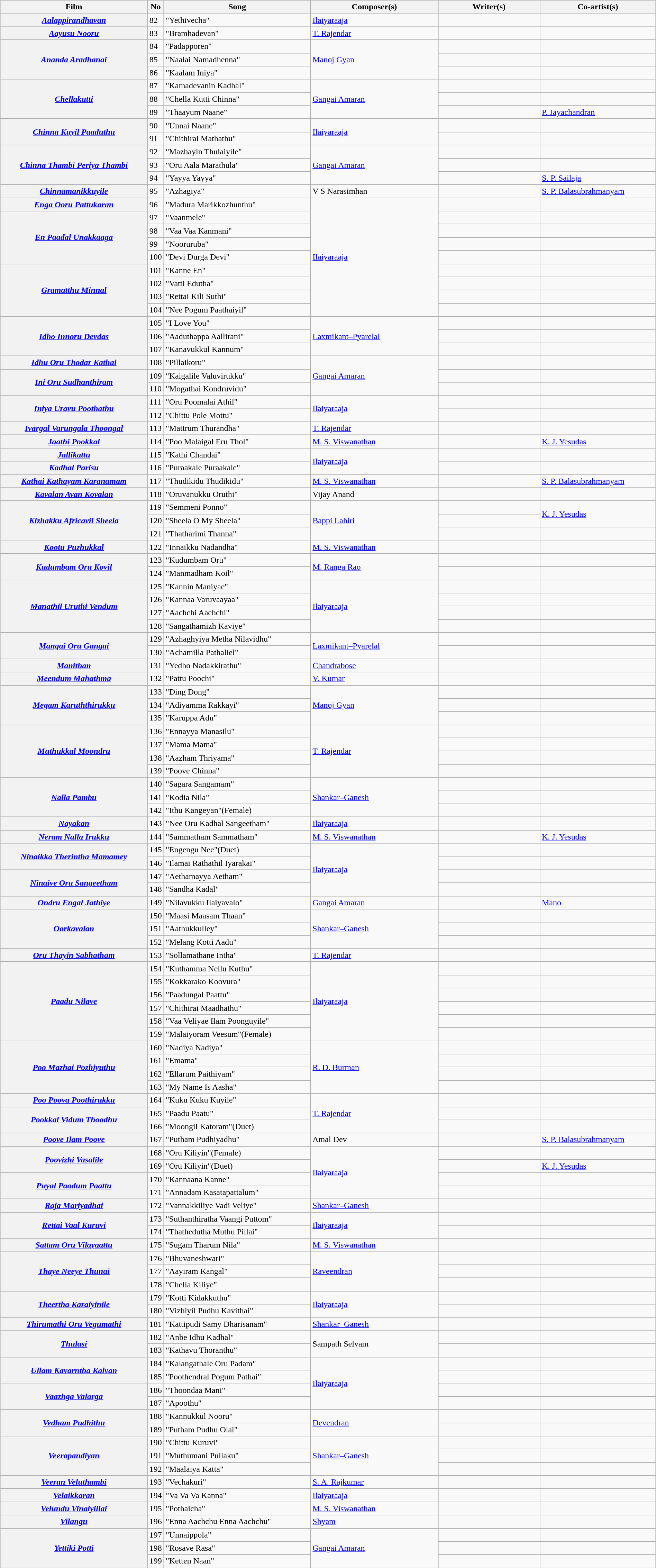<table class="wikitable plainrowheaders" width="100%" textcolor:#000;">
<tr>
<th scope="col" width=23%><strong>Film</strong></th>
<th><strong>No</strong></th>
<th scope="col" width=23%><strong>Song</strong></th>
<th scope="col" width=20%><strong>Composer(s)</strong></th>
<th scope="col" width=16%><strong>Writer(s)</strong></th>
<th scope="col" width=18%><strong>Co-artist(s)</strong></th>
</tr>
<tr>
<th><em><a href='#'>Aalappirandhavan</a></em></th>
<td>82</td>
<td>"Yethivecha"</td>
<td><a href='#'>Ilaiyaraaja</a></td>
<td></td>
<td></td>
</tr>
<tr>
<th><em><a href='#'>Aayusu Nooru</a></em></th>
<td>83</td>
<td>"Bramhadevan"</td>
<td><a href='#'>T. Rajendar</a></td>
<td></td>
<td></td>
</tr>
<tr>
<th rowspan="3"><em><a href='#'>Ananda Aradhanai</a></em></th>
<td>84</td>
<td>"Padapporen"</td>
<td rowspan="3"><a href='#'>Manoj Gyan</a></td>
<td></td>
<td></td>
</tr>
<tr>
<td>85</td>
<td>"Naalai Namadhenna"</td>
<td></td>
<td></td>
</tr>
<tr>
<td>86</td>
<td>"Kaalam Iniya"</td>
<td></td>
<td></td>
</tr>
<tr>
<th rowspan="3"><a href='#'><em>Chellakutti</em></a></th>
<td>87</td>
<td>"Kamadevanin Kadhal"</td>
<td rowspan="3"><a href='#'>Gangai Amaran</a></td>
<td></td>
<td></td>
</tr>
<tr>
<td>88</td>
<td>"Chella Kutti Chinna"</td>
<td></td>
<td></td>
</tr>
<tr>
<td>89</td>
<td>"Thaayum Naane"</td>
<td></td>
<td><a href='#'>P. Jayachandran</a></td>
</tr>
<tr>
<th rowspan="2"><em><a href='#'>Chinna Kuyil Paaduthu</a></em></th>
<td>90</td>
<td>"Unnai Naane"</td>
<td rowspan="2"><a href='#'>Ilaiyaraaja</a></td>
<td></td>
<td></td>
</tr>
<tr>
<td>91</td>
<td>"Chithirai Mathathu"</td>
<td></td>
<td></td>
</tr>
<tr>
<th rowspan="3"><em><a href='#'>Chinna Thambi Periya Thambi</a></em></th>
<td>92</td>
<td>"Mazhayin Thulaiyile"</td>
<td rowspan="3"><a href='#'>Gangai Amaran</a></td>
<td></td>
<td></td>
</tr>
<tr>
<td>93</td>
<td>"Oru Aala Marathula"</td>
<td></td>
<td></td>
</tr>
<tr>
<td>94</td>
<td>"Yayya Yayya"</td>
<td></td>
<td><a href='#'>S. P. Sailaja</a></td>
</tr>
<tr>
<th><em><a href='#'>Chinnamanikkuyile</a></em></th>
<td>95</td>
<td>"Azhagiya"</td>
<td>V S Narasimhan</td>
<td></td>
<td><a href='#'>S. P. Balasubrahmanyam</a></td>
</tr>
<tr>
<th><em><a href='#'>Enga Ooru Pattukaran</a></em></th>
<td>96</td>
<td>"Madura Marikkozhunthu"</td>
<td rowspan="9"><a href='#'>Ilaiyaraaja</a></td>
<td></td>
<td></td>
</tr>
<tr>
<th rowspan="4"><a href='#'><em>En Paadal Unakkaaga</em></a></th>
<td>97</td>
<td>"Vaanmele"</td>
<td></td>
<td></td>
</tr>
<tr>
<td>98</td>
<td>"Vaa Vaa Kanmani"</td>
<td></td>
<td></td>
</tr>
<tr>
<td>99</td>
<td>"Nooruruba"</td>
<td></td>
<td></td>
</tr>
<tr>
<td>100</td>
<td>"Devi Durga Devi"</td>
<td></td>
<td></td>
</tr>
<tr>
<th rowspan="4"><em><a href='#'>Gramatthu Minnal</a></em></th>
<td>101</td>
<td>"Kanne En"</td>
<td></td>
<td></td>
</tr>
<tr>
<td>102</td>
<td>"Vatti Edutha"</td>
<td></td>
<td></td>
</tr>
<tr>
<td>103</td>
<td>"Rettai Kili Suthi"</td>
<td></td>
<td></td>
</tr>
<tr>
<td>104</td>
<td>"Nee Pogum Paathaiyil"</td>
<td></td>
<td></td>
</tr>
<tr>
<th rowspan="3"><a href='#'><em>Idho Innoru Devdas</em></a></th>
<td>105</td>
<td>"I Love You"</td>
<td rowspan="3"><a href='#'>Laxmikant–Pyarelal</a></td>
<td></td>
<td></td>
</tr>
<tr>
<td>106</td>
<td>"Aaduthappa Aallirani"</td>
<td></td>
<td></td>
</tr>
<tr>
<td>107</td>
<td>"Kanavukkul Kannum"</td>
<td></td>
<td></td>
</tr>
<tr>
<th><em><a href='#'>Idhu Oru Thodar Kathai</a></em></th>
<td>108</td>
<td>"Pillaikoru"</td>
<td rowspan="3"><a href='#'>Gangai Amaran</a></td>
<td></td>
<td></td>
</tr>
<tr>
<th rowspan="2"><em><a href='#'>Ini Oru Sudhanthiram</a></em></th>
<td>109</td>
<td>"Kaigalile Valuvirukku"</td>
<td></td>
<td></td>
</tr>
<tr>
<td>110</td>
<td>"Mogathai Kondruvidu"</td>
<td></td>
<td></td>
</tr>
<tr>
<th rowspan="2"><em><a href='#'>Iniya Uravu Poothathu</a></em></th>
<td>111</td>
<td>"Oru Poomalai Athil"</td>
<td rowspan="2"><a href='#'>Ilaiyaraaja</a></td>
<td></td>
<td></td>
</tr>
<tr>
<td>112</td>
<td>"Chittu Pole Mottu"</td>
<td></td>
<td></td>
</tr>
<tr>
<th><em><a href='#'>Ivargal Varungala Thoongal</a></em></th>
<td>113</td>
<td>"Mattrum Thurandha"</td>
<td><a href='#'>T. Rajendar</a></td>
<td></td>
<td></td>
</tr>
<tr>
<th><em><a href='#'>Jaathi Pookkal</a></em></th>
<td>114</td>
<td>"Poo Malaigal Eru Thol"</td>
<td><a href='#'>M. S. Viswanathan</a></td>
<td></td>
<td><a href='#'>K. J. Yesudas</a></td>
</tr>
<tr>
<th><a href='#'><em>Jallikattu</em></a></th>
<td>115</td>
<td>"Kathi Chandai"</td>
<td rowspan="2"><a href='#'>Ilaiyaraaja</a></td>
<td></td>
<td></td>
</tr>
<tr>
<th><em><a href='#'>Kadhal Parisu</a></em></th>
<td>116</td>
<td>"Puraakale Puraakale"</td>
<td></td>
<td></td>
</tr>
<tr>
<th><a href='#'><em>Kathai Kathayam Karanamam</em></a></th>
<td>117</td>
<td>"Thudikidu Thudikidu"</td>
<td><a href='#'>M. S. Viswanathan</a></td>
<td></td>
<td><a href='#'>S. P. Balasubrahmanyam</a></td>
</tr>
<tr>
<th><em><a href='#'>Kavalan Avan Kovalan</a></em></th>
<td>118</td>
<td>"Oruvanukku Oruthi"</td>
<td>Vijay Anand</td>
<td></td>
<td></td>
</tr>
<tr>
<th rowspan="3"><em><a href='#'>Kizhakku Africavil Sheela</a></em></th>
<td>119</td>
<td>"Semmeni Ponno"</td>
<td rowspan="3"><a href='#'>Bappi Lahiri</a></td>
<td></td>
<td rowspan="2"><a href='#'>K. J. Yesudas</a></td>
</tr>
<tr>
<td>120</td>
<td>"Sheela O My Sheela"</td>
<td></td>
</tr>
<tr>
<td>121</td>
<td>"Thatharimi Thanna"</td>
<td></td>
<td></td>
</tr>
<tr>
<th><em><a href='#'>Kootu Puzhukkal</a></em></th>
<td>122</td>
<td>"Innaikku Nadandha"</td>
<td><a href='#'>M. S. Viswanathan</a></td>
<td></td>
<td></td>
</tr>
<tr>
<th rowspan="2"><em><a href='#'>Kudumbam Oru Kovil</a></em></th>
<td>123</td>
<td>"Kudumbam Oru"</td>
<td rowspan="2"><a href='#'>M. Ranga Rao</a></td>
<td></td>
<td></td>
</tr>
<tr>
<td>124</td>
<td>"Manmadham Koil"</td>
<td></td>
<td></td>
</tr>
<tr>
<th rowspan="4"><em><a href='#'>Manathil Uruthi Vendum</a></em></th>
<td>125</td>
<td>"Kannin Maniyae"</td>
<td rowspan="4"><a href='#'>Ilaiyaraaja</a></td>
<td></td>
<td></td>
</tr>
<tr>
<td>126</td>
<td>"Kannaa Varuvaayaa"</td>
<td></td>
<td></td>
</tr>
<tr>
<td>127</td>
<td>"Aachchi Aachchi"</td>
<td></td>
<td></td>
</tr>
<tr>
<td>128</td>
<td>"Sangathamizh Kaviye"</td>
<td></td>
<td></td>
</tr>
<tr>
<th rowspan="2"><em><a href='#'>Mangai Oru Gangai</a></em></th>
<td>129</td>
<td>"Azhaghyiya Metha Nilavidhu"</td>
<td rowspan="2"><a href='#'>Laxmikant–Pyarelal</a></td>
<td></td>
<td></td>
</tr>
<tr>
<td>130</td>
<td>"Achamilla Pathaliel"</td>
<td></td>
<td></td>
</tr>
<tr>
<th><a href='#'><em>Manithan</em></a></th>
<td>131</td>
<td>"Yedho Nadakkirathu"</td>
<td><a href='#'>Chandrabose</a></td>
<td></td>
<td></td>
</tr>
<tr>
<th><a href='#'><em>Meendum Mahathma</em></a></th>
<td>132</td>
<td>"Pattu Poochi"</td>
<td><a href='#'>V. Kumar</a></td>
<td></td>
<td></td>
</tr>
<tr>
<th rowspan="3"><em><a href='#'>Megam Karuththirukku</a></em></th>
<td>133</td>
<td>"Ding Dong"</td>
<td rowspan="3"><a href='#'>Manoj Gyan</a></td>
<td></td>
<td></td>
</tr>
<tr>
<td>134</td>
<td>"Adiyamma Rakkayi"</td>
<td></td>
<td></td>
</tr>
<tr>
<td>135</td>
<td>"Karuppa Adu"</td>
<td></td>
<td></td>
</tr>
<tr>
<th rowspan="4"><em><a href='#'>Muthukkal Moondru</a></em></th>
<td>136</td>
<td>"Ennayya Manasilu"</td>
<td rowspan="4"><a href='#'>T. Rajendar</a></td>
<td></td>
<td></td>
</tr>
<tr>
<td>137</td>
<td>"Mama Mama"</td>
<td></td>
<td></td>
</tr>
<tr>
<td>138</td>
<td>"Aazham Thriyama"</td>
<td></td>
<td></td>
</tr>
<tr>
<td>139</td>
<td>"Poove Chinna"</td>
<td></td>
<td></td>
</tr>
<tr>
<th rowspan="3"><a href='#'><em>Nalla Pambu</em></a></th>
<td>140</td>
<td>"Sagara Sangamam"</td>
<td rowspan="3"><a href='#'>Shankar–Ganesh</a></td>
<td></td>
<td></td>
</tr>
<tr>
<td>141</td>
<td>"Kodia Nila"</td>
<td></td>
<td></td>
</tr>
<tr>
<td>142</td>
<td>"Ithu Kangeyan"(Female)</td>
<td></td>
<td></td>
</tr>
<tr>
<th><em><a href='#'>Nayakan</a></em></th>
<td>143</td>
<td>"Nee Oru Kadhal Sangeetham"</td>
<td><a href='#'>Ilaiyaraaja</a></td>
<td></td>
<td></td>
</tr>
<tr>
<th><a href='#'><em>Neram Nalla Irukku</em></a></th>
<td>144</td>
<td>"Sammatham Sammatham"</td>
<td><a href='#'>M. S. Viswanathan</a></td>
<td></td>
<td><a href='#'>K. J. Yesudas</a></td>
</tr>
<tr>
<th rowspan="2"><a href='#'><em>Ninaikka Therintha Mamamey</em></a></th>
<td>145</td>
<td>"Engengu Nee"(Duet)</td>
<td rowspan="4"><a href='#'>Ilaiyaraaja</a></td>
<td></td>
<td></td>
</tr>
<tr>
<td>146</td>
<td>"Ilamai Rathathil Iyarakai"</td>
<td></td>
<td></td>
</tr>
<tr>
<th rowspan="2"><em><a href='#'>Ninaive Oru Sangeetham</a></em></th>
<td>147</td>
<td>"Aethamayya Aetham"</td>
<td></td>
<td></td>
</tr>
<tr>
<td>148</td>
<td>"Sandha Kadal"</td>
<td></td>
<td></td>
</tr>
<tr>
<th><a href='#'><em>Ondru Engal Jathiye</em></a></th>
<td>149</td>
<td>"Nilavukku Ilaiyavalo"</td>
<td><a href='#'>Gangai Amaran</a></td>
<td></td>
<td><a href='#'>Mano</a></td>
</tr>
<tr>
<th rowspan="3"><em><a href='#'>Oorkavalan</a></em></th>
<td>150</td>
<td>"Maasi Maasam Thaan"</td>
<td rowspan="3"><a href='#'>Shankar–Ganesh</a></td>
<td></td>
<td></td>
</tr>
<tr>
<td>151</td>
<td>"Aathukkulley"</td>
<td></td>
<td></td>
</tr>
<tr>
<td>152</td>
<td>"Melang Kotti Aadu"</td>
<td></td>
<td></td>
</tr>
<tr>
<th><em><a href='#'>Oru Thayin Sabhatham</a></em></th>
<td>153</td>
<td>"Sollamathane Intha"</td>
<td><a href='#'>T. Rajendar</a></td>
<td></td>
<td></td>
</tr>
<tr>
<th rowspan="6"><em><a href='#'>Paadu Nilave</a></em></th>
<td>154</td>
<td>"Kuthamma Nellu Kuthu"</td>
<td rowspan="6"><a href='#'>Ilaiyaraaja</a></td>
<td></td>
<td></td>
</tr>
<tr>
<td>155</td>
<td>"Kokkarako Koovura"</td>
<td></td>
<td></td>
</tr>
<tr>
<td>156</td>
<td>"Paadungal Paattu"</td>
<td></td>
<td></td>
</tr>
<tr>
<td>157</td>
<td>"Chithirai Maadhathu"</td>
<td></td>
<td></td>
</tr>
<tr>
<td>158</td>
<td>"Vaa Veliyae Ilam Poonguyile"</td>
<td></td>
<td></td>
</tr>
<tr>
<td>159</td>
<td>"Malaiyoram Veesum"(Female)</td>
<td></td>
<td></td>
</tr>
<tr>
<th rowspan="4"><em><a href='#'>Poo Mazhai Pozhiyuthu</a></em></th>
<td>160</td>
<td>"Nadiya Nadiya"</td>
<td rowspan="4"><a href='#'>R. D. Burman</a></td>
<td></td>
<td></td>
</tr>
<tr>
<td>161</td>
<td>"Emama"</td>
<td></td>
<td></td>
</tr>
<tr>
<td>162</td>
<td>"Ellarum Paithiyam"</td>
<td></td>
<td></td>
</tr>
<tr>
<td>163</td>
<td>"My Name Is Aasha"</td>
<td></td>
<td></td>
</tr>
<tr>
<th><em><a href='#'>Poo Poova Poothirukku</a></em></th>
<td>164</td>
<td>"Kuku Kuku Kuyile"</td>
<td rowspan="3"><a href='#'>T. Rajendar</a></td>
<td></td>
<td></td>
</tr>
<tr>
<th rowspan="2"><a href='#'><em>Pookkal Vidum Thoodhu</em></a></th>
<td>165</td>
<td>"Paadu Paatu"</td>
<td></td>
<td></td>
</tr>
<tr>
<td>166</td>
<td>"Moongil Katoram"(Duet)</td>
<td></td>
<td></td>
</tr>
<tr>
<th><a href='#'><em>Poove Ilam Poove</em></a></th>
<td>167</td>
<td>"Putham Pudhiyadhu"</td>
<td>Amal Dev</td>
<td></td>
<td><a href='#'>S. P. Balasubrahmanyam</a></td>
</tr>
<tr>
<th rowspan="2"><em><a href='#'>Poovizhi Vasalile</a></em></th>
<td>168</td>
<td>"Oru Kiliyin"(Female)</td>
<td rowspan="4"><a href='#'>Ilaiyaraaja</a></td>
<td></td>
<td></td>
</tr>
<tr>
<td>169</td>
<td>"Oru Kiliyin"(Duet)</td>
<td></td>
<td><a href='#'>K. J. Yesudas</a></td>
</tr>
<tr>
<th rowspan="2"><a href='#'><em>Puyal Paadum Paattu</em></a></th>
<td>170</td>
<td>"Kannaana Kanne"</td>
<td></td>
<td></td>
</tr>
<tr>
<td>171</td>
<td>"Annadam Kasatapattalum"</td>
<td></td>
<td></td>
</tr>
<tr>
<th><em><a href='#'>Raja Mariyadhai</a></em></th>
<td>172</td>
<td>"Vannakkiliye Vadi Veliye"</td>
<td><a href='#'>Shankar–Ganesh</a></td>
<td></td>
<td></td>
</tr>
<tr>
<th rowspan="2"><em><a href='#'>Rettai Vaal Kuruvi</a></em></th>
<td>173</td>
<td>"Suthanthiratha Vaangi Puttom"</td>
<td rowspan="2"><a href='#'>Ilaiyaraaja</a></td>
<td></td>
<td></td>
</tr>
<tr>
<td>174</td>
<td>"Thathedutha Muthu Pillai"</td>
<td></td>
<td></td>
</tr>
<tr>
<th><em><a href='#'>Sattam Oru Vilayaattu</a></em></th>
<td>175</td>
<td>"Sugam Tharum Nila"</td>
<td><a href='#'>M. S. Viswanathan</a></td>
<td></td>
<td></td>
</tr>
<tr>
<th rowspan="3"><em><a href='#'>Thaye Neeye Thunai</a></em></th>
<td>176</td>
<td>"Bhuvaneshwari"</td>
<td rowspan="3"><a href='#'>Raveendran</a></td>
<td></td>
<td></td>
</tr>
<tr>
<td>177</td>
<td>"Aayiram Kangal"</td>
<td></td>
<td></td>
</tr>
<tr>
<td>178</td>
<td>"Chella Kiliye"</td>
<td></td>
<td></td>
</tr>
<tr>
<th rowspan="2"><em><a href='#'>Theertha Karaiyinile</a></em></th>
<td>179</td>
<td>"Kotti Kidakkuthu"</td>
<td rowspan="2"><a href='#'>Ilaiyaraaja</a></td>
<td></td>
<td></td>
</tr>
<tr>
<td>180</td>
<td>"Vizhiyil Pudhu Kavithai"</td>
<td></td>
<td></td>
</tr>
<tr>
<th><em><a href='#'>Thirumathi Oru Vegumathi</a></em></th>
<td>181</td>
<td>"Kattipudi Samy Dharisanam"</td>
<td><a href='#'>Shankar–Ganesh</a></td>
<td></td>
<td></td>
</tr>
<tr>
<th rowspan="2"><em><a href='#'>Thulasi</a></em></th>
<td>182</td>
<td>"Anbe Idhu Kadhal"</td>
<td rowspan="2">Sampath Selvam</td>
<td></td>
<td></td>
</tr>
<tr>
<td>183</td>
<td>"Kathavu Thoranthu"</td>
<td></td>
<td></td>
</tr>
<tr>
<th rowspan="2"><em><a href='#'>Ullam Kavarntha Kalvan</a></em></th>
<td>184</td>
<td>"Kalangathale Oru Padam"</td>
<td rowspan="4"><a href='#'>Ilaiyaraaja</a></td>
<td></td>
<td></td>
</tr>
<tr>
<td>185</td>
<td>"Poothendral Pogum Pathai"</td>
<td></td>
<td></td>
</tr>
<tr>
<th rowspan="2"><a href='#'><em>Vaazhga Valarga</em></a></th>
<td>186</td>
<td>"Thoondaa Mani"</td>
<td></td>
<td></td>
</tr>
<tr>
<td>187</td>
<td>"Apoothu"</td>
<td></td>
<td></td>
</tr>
<tr>
<th rowspan="2"><em><a href='#'>Vedham Pudhithu</a></em></th>
<td>188</td>
<td>"Kannukkul Nooru"</td>
<td rowspan="2"><a href='#'>Devendran</a></td>
<td></td>
<td></td>
</tr>
<tr>
<td>189</td>
<td>"Putham Pudhu Olai"</td>
<td></td>
<td></td>
</tr>
<tr>
<th rowspan="3"><em><a href='#'>Veerapandiyan</a></em></th>
<td>190</td>
<td>"Chittu Kuruvi"</td>
<td rowspan="3"><a href='#'>Shankar–Ganesh</a></td>
<td></td>
<td></td>
</tr>
<tr>
<td>191</td>
<td>"Muthumani Pullaku"</td>
<td></td>
<td></td>
</tr>
<tr>
<td>192</td>
<td>"Maalaiya Katta"</td>
<td></td>
<td></td>
</tr>
<tr>
<th><em><a href='#'>Veeran Veluthambi</a></em></th>
<td>193</td>
<td>"Vechakuri"</td>
<td><a href='#'>S. A. Rajkumar</a></td>
<td></td>
<td></td>
</tr>
<tr>
<th><a href='#'><em>Velaikkaran</em></a></th>
<td>194</td>
<td>"Va Va Va Kanna"</td>
<td><a href='#'>Ilaiyaraaja</a></td>
<td></td>
<td></td>
</tr>
<tr>
<th><em><a href='#'>Velundu Vinaiyillai</a></em></th>
<td>195</td>
<td>"Pothaicha"</td>
<td><a href='#'>M. S. Viswanathan</a></td>
<td></td>
<td></td>
</tr>
<tr>
<th><em><a href='#'>Vilangu</a></em></th>
<td>196</td>
<td>"Enna Aachchu Enna Aachchu"</td>
<td><a href='#'>Shyam</a></td>
<td></td>
<td></td>
</tr>
<tr>
<th rowspan="3"><a href='#'><em>Yettiki Potti</em></a></th>
<td>197</td>
<td>"Unnaippola"</td>
<td rowspan="3"><a href='#'>Gangai Amaran</a></td>
<td></td>
<td></td>
</tr>
<tr>
<td>198</td>
<td>"Rosave Rasa"</td>
<td></td>
<td></td>
</tr>
<tr>
<td>199</td>
<td>"Ketten Naan"</td>
<td></td>
<td></td>
</tr>
</table>
